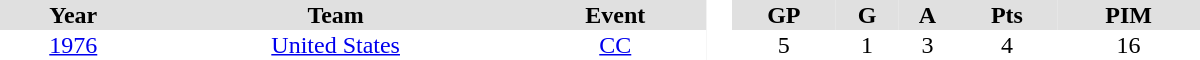<table border="0" cellpadding="1" cellspacing="0" style="text-align:center; width:50em">
<tr ALIGN="center" bgcolor="#e0e0e0">
<th>Year</th>
<th>Team</th>
<th>Event</th>
<th rowspan="99" bgcolor="#ffffff"> </th>
<th>GP</th>
<th>G</th>
<th>A</th>
<th>Pts</th>
<th>PIM</th>
</tr>
<tr>
<td><a href='#'>1976</a></td>
<td><a href='#'>United States</a></td>
<td><a href='#'>CC</a></td>
<td>5</td>
<td>1</td>
<td>3</td>
<td>4</td>
<td>16</td>
</tr>
</table>
